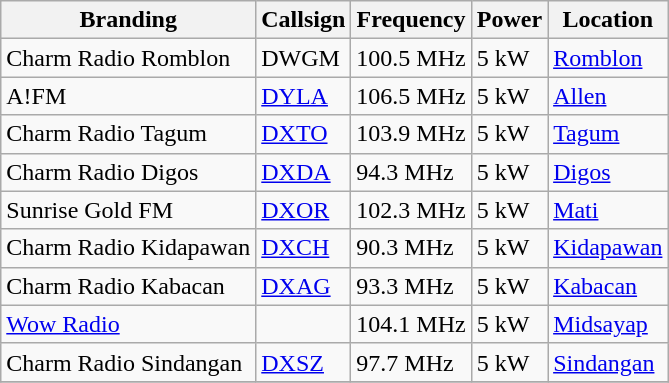<table class="wikitable">
<tr>
<th>Branding</th>
<th>Callsign</th>
<th>Frequency</th>
<th>Power</th>
<th>Location</th>
</tr>
<tr>
<td>Charm Radio Romblon</td>
<td>DWGM</td>
<td>100.5 MHz</td>
<td>5 kW</td>
<td><a href='#'>Romblon</a></td>
</tr>
<tr>
<td>A!FM</td>
<td><a href='#'>DYLA</a></td>
<td>106.5 MHz</td>
<td>5 kW</td>
<td><a href='#'>Allen</a></td>
</tr>
<tr>
<td>Charm Radio Tagum</td>
<td><a href='#'>DXTO</a></td>
<td>103.9 MHz</td>
<td>5 kW</td>
<td><a href='#'>Tagum</a></td>
</tr>
<tr>
<td>Charm Radio Digos</td>
<td><a href='#'>DXDA</a></td>
<td>94.3 MHz</td>
<td>5 kW</td>
<td><a href='#'>Digos</a></td>
</tr>
<tr>
<td>Sunrise Gold FM</td>
<td><a href='#'>DXOR</a></td>
<td>102.3 MHz</td>
<td>5 kW</td>
<td><a href='#'>Mati</a></td>
</tr>
<tr>
<td>Charm Radio Kidapawan</td>
<td><a href='#'>DXCH</a></td>
<td>90.3 MHz</td>
<td>5 kW</td>
<td><a href='#'>Kidapawan</a></td>
</tr>
<tr>
<td>Charm Radio Kabacan</td>
<td><a href='#'>DXAG</a></td>
<td>93.3 MHz</td>
<td>5 kW</td>
<td><a href='#'>Kabacan</a></td>
</tr>
<tr>
<td><a href='#'>Wow Radio</a></td>
<td></td>
<td>104.1 MHz</td>
<td>5 kW</td>
<td><a href='#'>Midsayap</a></td>
</tr>
<tr>
<td>Charm Radio Sindangan</td>
<td><a href='#'>DXSZ</a></td>
<td>97.7 MHz</td>
<td>5 kW</td>
<td><a href='#'>Sindangan</a></td>
</tr>
<tr>
</tr>
</table>
